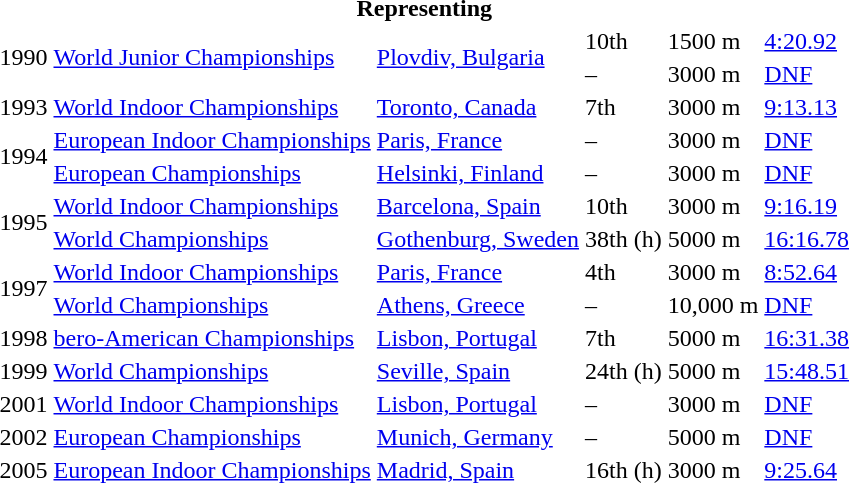<table>
<tr>
<th colspan="6">Representing </th>
</tr>
<tr>
<td rowspan=2>1990</td>
<td rowspan=2><a href='#'>World Junior Championships</a></td>
<td rowspan=2><a href='#'>Plovdiv, Bulgaria</a></td>
<td>10th</td>
<td>1500 m</td>
<td><a href='#'>4:20.92</a></td>
</tr>
<tr>
<td>–</td>
<td>3000 m</td>
<td><a href='#'>DNF</a></td>
</tr>
<tr>
<td>1993</td>
<td><a href='#'>World Indoor Championships</a></td>
<td><a href='#'>Toronto, Canada</a></td>
<td>7th</td>
<td>3000 m</td>
<td><a href='#'>9:13.13</a></td>
</tr>
<tr>
<td rowspan=2>1994</td>
<td><a href='#'>European Indoor Championships</a></td>
<td><a href='#'>Paris, France</a></td>
<td>–</td>
<td>3000 m</td>
<td><a href='#'>DNF</a></td>
</tr>
<tr>
<td><a href='#'>European Championships</a></td>
<td><a href='#'>Helsinki, Finland</a></td>
<td>–</td>
<td>3000 m</td>
<td><a href='#'>DNF</a></td>
</tr>
<tr>
<td rowspan=2>1995</td>
<td><a href='#'>World Indoor Championships</a></td>
<td><a href='#'>Barcelona, Spain</a></td>
<td>10th</td>
<td>3000 m</td>
<td><a href='#'>9:16.19</a></td>
</tr>
<tr>
<td><a href='#'>World Championships</a></td>
<td><a href='#'>Gothenburg, Sweden</a></td>
<td>38th (h)</td>
<td>5000 m</td>
<td><a href='#'>16:16.78</a></td>
</tr>
<tr>
<td rowspan=2>1997</td>
<td><a href='#'>World Indoor Championships</a></td>
<td><a href='#'>Paris, France</a></td>
<td>4th</td>
<td>3000 m</td>
<td><a href='#'>8:52.64</a></td>
</tr>
<tr>
<td><a href='#'>World Championships</a></td>
<td><a href='#'>Athens, Greece</a></td>
<td>–</td>
<td>10,000 m</td>
<td><a href='#'>DNF</a></td>
</tr>
<tr>
<td>1998</td>
<td><a href='#'>bero-American Championships</a></td>
<td><a href='#'>Lisbon, Portugal</a></td>
<td>7th</td>
<td>5000 m</td>
<td><a href='#'>16:31.38</a></td>
</tr>
<tr>
<td>1999</td>
<td><a href='#'>World Championships</a></td>
<td><a href='#'>Seville, Spain</a></td>
<td>24th (h)</td>
<td>5000 m</td>
<td><a href='#'>15:48.51</a></td>
</tr>
<tr>
<td>2001</td>
<td><a href='#'>World Indoor Championships</a></td>
<td><a href='#'>Lisbon, Portugal</a></td>
<td>–</td>
<td>3000 m</td>
<td><a href='#'>DNF</a></td>
</tr>
<tr>
<td>2002</td>
<td><a href='#'>European Championships</a></td>
<td><a href='#'>Munich, Germany</a></td>
<td>–</td>
<td>5000 m</td>
<td><a href='#'>DNF</a></td>
</tr>
<tr>
<td>2005</td>
<td><a href='#'>European Indoor Championships</a></td>
<td><a href='#'>Madrid, Spain</a></td>
<td>16th (h)</td>
<td>3000 m</td>
<td><a href='#'>9:25.64</a></td>
</tr>
</table>
